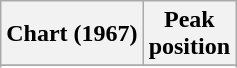<table class="wikitable sortable">
<tr>
<th>Chart (1967)</th>
<th>Peak<br>position</th>
</tr>
<tr>
</tr>
<tr>
</tr>
<tr>
</tr>
</table>
